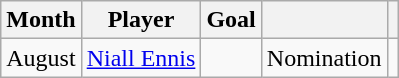<table class="wikitable" style="text-align:left">
<tr>
<th>Month</th>
<th>Player</th>
<th>Goal</th>
<th></th>
<th></th>
</tr>
<tr>
<td>August</td>
<td> <a href='#'>Niall Ennis</a></td>
<td></td>
<td>Nomination</td>
<td></td>
</tr>
</table>
